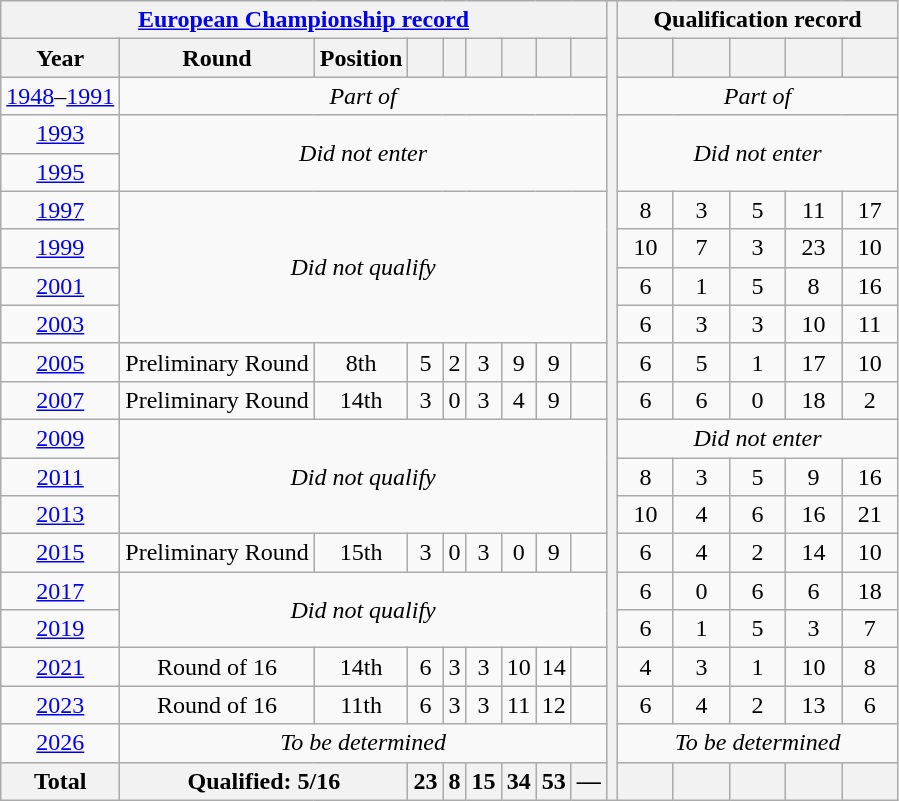<table class="wikitable" style="text-align:center">
<tr>
<th colspan=9><a href='#'>European Championship record</a></th>
<th rowspan=21></th>
<th colspan=5>Qualification record</th>
</tr>
<tr>
<th>Year</th>
<th>Round</th>
<th>Position</th>
<th></th>
<th></th>
<th></th>
<th></th>
<th></th>
<th></th>
<th width=30></th>
<th width=30></th>
<th width=30></th>
<th width=30></th>
<th width=30></th>
</tr>
<tr>
<td><a href='#'>1948</a>–<a href='#'>1991</a></td>
<td colspan="8"><em>Part of </em></td>
<td colspan="5"><em>Part of </em></td>
</tr>
<tr>
<td> <a href='#'>1993</a></td>
<td colspan="8" rowspan="2"><em>Did not enter</em></td>
<td colspan="5" rowspan="2"><em>Did not enter</em></td>
</tr>
<tr>
<td> <a href='#'>1995</a></td>
</tr>
<tr>
<td> <a href='#'>1997</a></td>
<td colspan="8" rowspan="4"><em>Did not qualify</em></td>
<td>8</td>
<td>3</td>
<td>5</td>
<td>11</td>
<td>17</td>
</tr>
<tr>
<td> <a href='#'>1999</a></td>
<td>10</td>
<td>7</td>
<td>3</td>
<td>23</td>
<td>10</td>
</tr>
<tr>
<td> <a href='#'>2001</a></td>
<td>6</td>
<td>1</td>
<td>5</td>
<td>8</td>
<td>16</td>
</tr>
<tr>
<td> <a href='#'>2003</a></td>
<td>6</td>
<td>3</td>
<td>3</td>
<td>10</td>
<td>11</td>
</tr>
<tr>
<td>  <a href='#'>2005</a></td>
<td>Preliminary Round</td>
<td>8th</td>
<td>5</td>
<td>2</td>
<td>3</td>
<td>9</td>
<td>9</td>
<td></td>
<td>6</td>
<td>5</td>
<td>1</td>
<td>17</td>
<td>10</td>
</tr>
<tr>
<td> <a href='#'>2007</a></td>
<td>Preliminary Round</td>
<td>14th</td>
<td>3</td>
<td>0</td>
<td>3</td>
<td>4</td>
<td>9</td>
<td></td>
<td>6</td>
<td>6</td>
<td>0</td>
<td>18</td>
<td>2</td>
</tr>
<tr>
<td> <a href='#'>2009</a></td>
<td colspan="8" rowspan="3"><em>Did not qualify</em></td>
<td colspan="5"><em>Did not enter</em></td>
</tr>
<tr>
<td>  <a href='#'>2011</a></td>
<td>8</td>
<td>3</td>
<td>5</td>
<td>9</td>
<td>16</td>
</tr>
<tr>
<td>  <a href='#'>2013</a></td>
<td>10</td>
<td>4</td>
<td>6</td>
<td>16</td>
<td>21</td>
</tr>
<tr>
<td>  <a href='#'>2015</a></td>
<td>Preliminary Round</td>
<td>15th</td>
<td>3</td>
<td>0</td>
<td>3</td>
<td>0</td>
<td>9</td>
<td></td>
<td>6</td>
<td>4</td>
<td>2</td>
<td>14</td>
<td>10</td>
</tr>
<tr>
<td> <a href='#'>2017</a></td>
<td colspan="8" rowspan="2"><em>Did not qualify</em></td>
<td>6</td>
<td>0</td>
<td>6</td>
<td>6</td>
<td>18</td>
</tr>
<tr>
<td>    <a href='#'>2019</a></td>
<td>6</td>
<td>1</td>
<td>5</td>
<td>3</td>
<td>7</td>
</tr>
<tr>
<td>    <a href='#'>2021</a></td>
<td>Round of 16</td>
<td>14th</td>
<td>6</td>
<td>3</td>
<td>3</td>
<td>10</td>
<td>14</td>
<td></td>
<td>4</td>
<td>3</td>
<td>1</td>
<td>10</td>
<td>8</td>
</tr>
<tr>
<td>    <a href='#'>2023</a></td>
<td>Round of 16</td>
<td>11th</td>
<td>6</td>
<td>3</td>
<td>3</td>
<td>11</td>
<td>12</td>
<td></td>
<td>6</td>
<td>4</td>
<td>2</td>
<td>13</td>
<td>6</td>
</tr>
<tr>
<td>    <a href='#'>2026</a></td>
<td colspan="8"><em>To be determined</em></td>
<td colspan="5"><em>To be determined</em></td>
</tr>
<tr>
<th>Total</th>
<th colspan="2">Qualified: 5/16</th>
<th>23</th>
<th>8</th>
<th>15</th>
<th>34</th>
<th>53</th>
<th>—</th>
<th></th>
<th></th>
<th></th>
<th></th>
<th></th>
</tr>
</table>
